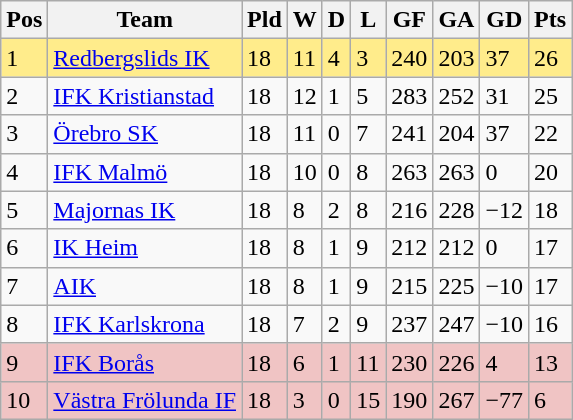<table class="wikitable">
<tr>
<th><span>Pos</span></th>
<th>Team</th>
<th><span>Pld</span></th>
<th><span>W</span></th>
<th><span>D</span></th>
<th><span>L</span></th>
<th><span>GF</span></th>
<th><span>GA</span></th>
<th><span>GD</span></th>
<th><span>Pts</span></th>
</tr>
<tr style="background:#ffec8b">
<td>1</td>
<td><a href='#'>Redbergslids IK</a></td>
<td>18</td>
<td>11</td>
<td>4</td>
<td>3</td>
<td>240</td>
<td>203</td>
<td>37</td>
<td>26</td>
</tr>
<tr>
<td>2</td>
<td><a href='#'>IFK Kristianstad</a></td>
<td>18</td>
<td>12</td>
<td>1</td>
<td>5</td>
<td>283</td>
<td>252</td>
<td>31</td>
<td>25</td>
</tr>
<tr>
<td>3</td>
<td><a href='#'>Örebro SK</a></td>
<td>18</td>
<td>11</td>
<td>0</td>
<td>7</td>
<td>241</td>
<td>204</td>
<td>37</td>
<td>22</td>
</tr>
<tr>
<td>4</td>
<td><a href='#'>IFK Malmö</a></td>
<td>18</td>
<td>10</td>
<td>0</td>
<td>8</td>
<td>263</td>
<td>263</td>
<td>0</td>
<td>20</td>
</tr>
<tr>
<td>5</td>
<td><a href='#'>Majornas IK</a></td>
<td>18</td>
<td>8</td>
<td>2</td>
<td>8</td>
<td>216</td>
<td>228</td>
<td>−12</td>
<td>18</td>
</tr>
<tr>
<td>6</td>
<td><a href='#'>IK Heim</a></td>
<td>18</td>
<td>8</td>
<td>1</td>
<td>9</td>
<td>212</td>
<td>212</td>
<td>0</td>
<td>17</td>
</tr>
<tr>
<td>7</td>
<td><a href='#'>AIK</a></td>
<td>18</td>
<td>8</td>
<td>1</td>
<td>9</td>
<td>215</td>
<td>225</td>
<td>−10</td>
<td>17</td>
</tr>
<tr>
<td>8</td>
<td><a href='#'>IFK Karlskrona</a></td>
<td>18</td>
<td>7</td>
<td>2</td>
<td>9</td>
<td>237</td>
<td>247</td>
<td>−10</td>
<td>16</td>
</tr>
<tr align="left" style="background:#f0c4c4;">
<td>9</td>
<td><a href='#'>IFK Borås</a></td>
<td>18</td>
<td>6</td>
<td>1</td>
<td>11</td>
<td>230</td>
<td>226</td>
<td>4</td>
<td>13</td>
</tr>
<tr align="left" style="background:#f0c4c4;">
<td>10</td>
<td><a href='#'>Västra Frölunda IF</a></td>
<td>18</td>
<td>3</td>
<td>0</td>
<td>15</td>
<td>190</td>
<td>267</td>
<td>−77</td>
<td>6</td>
</tr>
</table>
